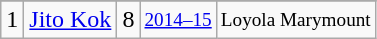<table class="wikitable">
<tr>
</tr>
<tr>
<td>1</td>
<td><a href='#'>Jito Kok</a></td>
<td>8</td>
<td style="font-size:80%;"><a href='#'>2014–15</a></td>
<td style="font-size:80%;">Loyola Marymount</td>
</tr>
</table>
